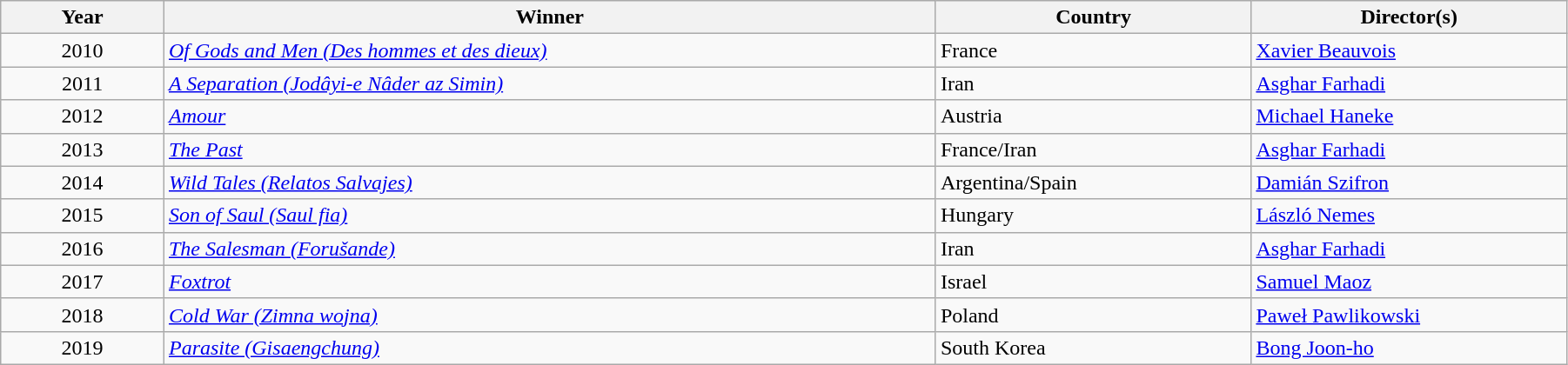<table class="wikitable" width="95%" cellpadding="5">
<tr>
<th width="100"><strong>Year</strong></th>
<th width="500"><strong>Winner</strong></th>
<th width="200"><strong>Country</strong></th>
<th width="200"><strong>Director(s)</strong></th>
</tr>
<tr>
<td style="text-align:center;">2010</td>
<td><em><a href='#'>Of Gods and Men (Des hommes et des dieux)</a></em></td>
<td>France</td>
<td><a href='#'>Xavier Beauvois</a></td>
</tr>
<tr>
<td style="text-align:center;">2011</td>
<td><em><a href='#'>A Separation (Jodâyi-e Nâder az Simin)</a></em></td>
<td>Iran</td>
<td><a href='#'>Asghar Farhadi</a></td>
</tr>
<tr>
<td style="text-align:center;">2012</td>
<td><em><a href='#'>Amour</a></em></td>
<td>Austria</td>
<td><a href='#'>Michael Haneke</a></td>
</tr>
<tr>
<td style="text-align:center;">2013</td>
<td><em><a href='#'>The Past</a></em></td>
<td>France/Iran</td>
<td><a href='#'>Asghar Farhadi</a></td>
</tr>
<tr>
<td style="text-align:center;">2014</td>
<td><em><a href='#'>Wild Tales (Relatos Salvajes)</a></em></td>
<td>Argentina/Spain</td>
<td><a href='#'>Damián Szifron</a></td>
</tr>
<tr>
<td style="text-align:center;">2015</td>
<td><em><a href='#'>Son of Saul (Saul fia)</a></em></td>
<td>Hungary</td>
<td><a href='#'>László Nemes</a></td>
</tr>
<tr>
<td style="text-align:center;">2016</td>
<td><em><a href='#'>The Salesman (Forušande)</a></em></td>
<td>Iran</td>
<td><a href='#'>Asghar Farhadi</a></td>
</tr>
<tr>
<td style="text-align:center;">2017</td>
<td><em><a href='#'>Foxtrot</a></em></td>
<td>Israel</td>
<td><a href='#'>Samuel Maoz</a></td>
</tr>
<tr>
<td style="text-align:center;">2018</td>
<td><em><a href='#'>Cold War (Zimna wojna)</a></em></td>
<td>Poland</td>
<td><a href='#'>Paweł Pawlikowski</a></td>
</tr>
<tr>
<td style="text-align:center;">2019</td>
<td><em><a href='#'>Parasite (Gisaengchung)</a></em></td>
<td>South Korea</td>
<td><a href='#'>Bong Joon-ho</a></td>
</tr>
</table>
